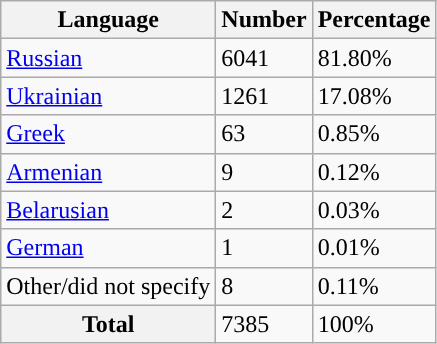<table class="wikitable sortable’">
<tr>
<th>Language</th>
<th>Number</th>
<th>Percentage</th>
</tr>
<tr>
<td><a href='#'>Russian</a></td>
<td>6041</td>
<td>81.80%</td>
</tr>
<tr>
<td><a href='#'>Ukrainian</a></td>
<td>1261</td>
<td>17.08%</td>
</tr>
<tr>
<td><a href='#'>Greek</a></td>
<td>63</td>
<td>0.85%</td>
</tr>
<tr>
<td><a href='#'>Armenian</a></td>
<td>9</td>
<td>0.12%</td>
</tr>
<tr>
<td><a href='#'>Belarusian</a></td>
<td>2</td>
<td>0.03%</td>
</tr>
<tr>
<td><a href='#'>German</a></td>
<td>1</td>
<td>0.01%</td>
</tr>
<tr>
<td>Other/did not specify</td>
<td>8</td>
<td>0.11%</td>
</tr>
<tr class="sortbottom’">
<th>Total</th>
<td>7385</td>
<td>100%</td>
</tr>
</table>
